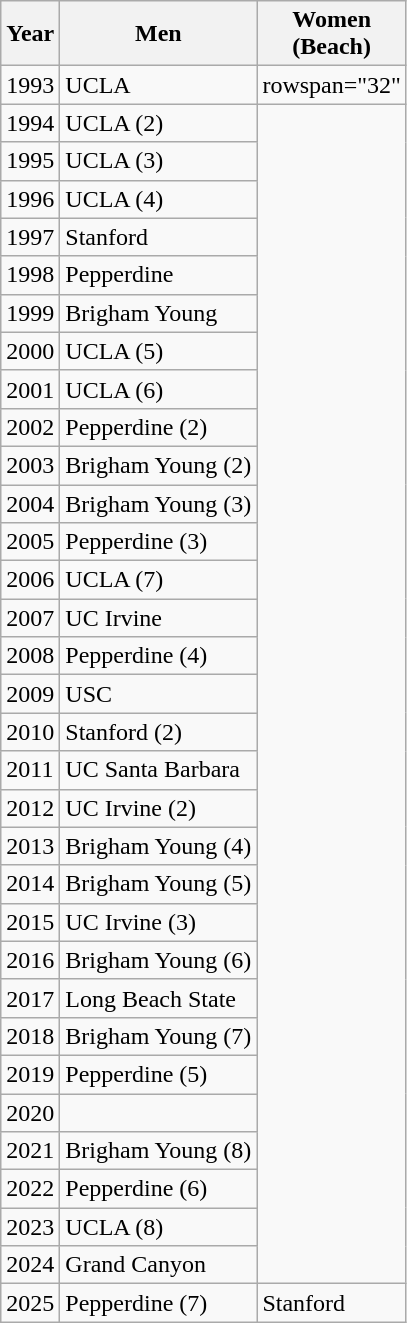<table class="wikitable">
<tr>
<th>Year</th>
<th>Men</th>
<th>Women<br>(Beach)</th>
</tr>
<tr>
<td>1993</td>
<td>UCLA</td>
<td>rowspan="32" </td>
</tr>
<tr>
<td>1994</td>
<td>UCLA (2)</td>
</tr>
<tr>
<td>1995</td>
<td>UCLA (3)</td>
</tr>
<tr>
<td>1996</td>
<td>UCLA (4)</td>
</tr>
<tr>
<td>1997</td>
<td>Stanford</td>
</tr>
<tr>
<td>1998</td>
<td>Pepperdine</td>
</tr>
<tr>
<td>1999</td>
<td>Brigham Young</td>
</tr>
<tr>
<td>2000</td>
<td>UCLA (5)</td>
</tr>
<tr>
<td>2001</td>
<td>UCLA (6)</td>
</tr>
<tr>
<td>2002</td>
<td>Pepperdine (2)</td>
</tr>
<tr>
<td>2003</td>
<td>Brigham Young (2)</td>
</tr>
<tr>
<td>2004</td>
<td>Brigham Young (3)</td>
</tr>
<tr>
<td>2005</td>
<td>Pepperdine (3)</td>
</tr>
<tr>
<td>2006</td>
<td>UCLA (7)</td>
</tr>
<tr>
<td>2007</td>
<td>UC Irvine</td>
</tr>
<tr>
<td>2008</td>
<td>Pepperdine (4)</td>
</tr>
<tr>
<td>2009</td>
<td>USC</td>
</tr>
<tr>
<td>2010</td>
<td>Stanford (2)</td>
</tr>
<tr>
<td>2011</td>
<td>UC Santa Barbara</td>
</tr>
<tr>
<td>2012</td>
<td>UC Irvine (2)</td>
</tr>
<tr>
<td>2013</td>
<td>Brigham Young (4)</td>
</tr>
<tr>
<td>2014</td>
<td>Brigham Young (5)</td>
</tr>
<tr>
<td>2015</td>
<td>UC Irvine (3)</td>
</tr>
<tr>
<td>2016</td>
<td>Brigham Young (6)</td>
</tr>
<tr>
<td>2017</td>
<td>Long Beach State</td>
</tr>
<tr>
<td>2018</td>
<td>Brigham Young (7)</td>
</tr>
<tr>
<td>2019</td>
<td>Pepperdine (5)</td>
</tr>
<tr>
<td>2020</td>
<td></td>
</tr>
<tr>
<td>2021</td>
<td>Brigham Young (8)</td>
</tr>
<tr>
<td>2022</td>
<td>Pepperdine (6)</td>
</tr>
<tr>
<td>2023</td>
<td>UCLA (8)</td>
</tr>
<tr>
<td>2024</td>
<td>Grand Canyon</td>
</tr>
<tr>
<td>2025</td>
<td>Pepperdine (7)</td>
<td>Stanford</td>
</tr>
</table>
